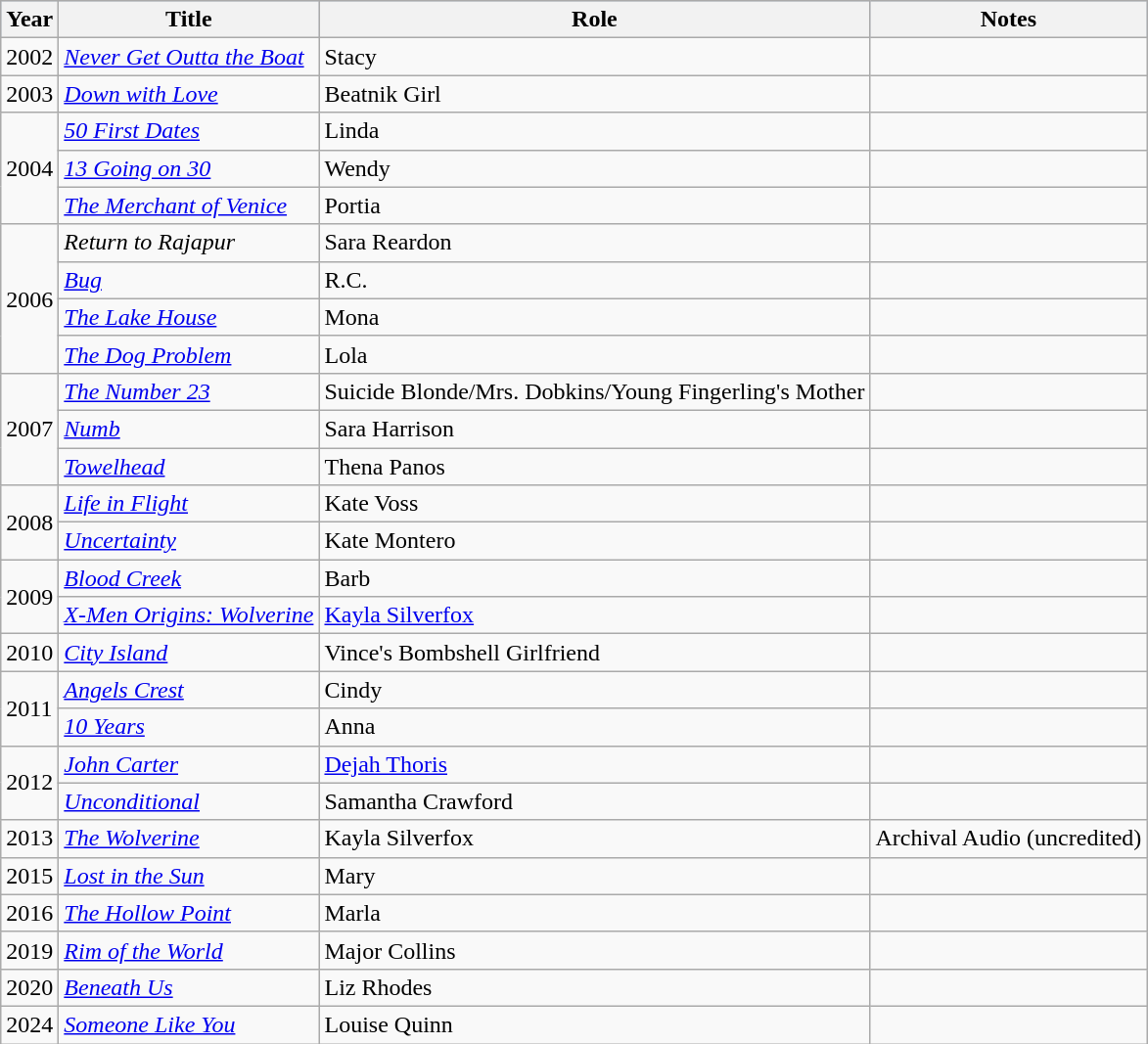<table class="wikitable">
<tr style="background:#b0c4de; text-align:center;">
<th>Year</th>
<th>Title</th>
<th>Role</th>
<th>Notes</th>
</tr>
<tr>
<td>2002</td>
<td><em><a href='#'>Never Get Outta the Boat</a></em></td>
<td>Stacy</td>
<td></td>
</tr>
<tr>
<td>2003</td>
<td><em><a href='#'>Down with Love</a></em></td>
<td>Beatnik Girl</td>
<td></td>
</tr>
<tr>
<td rowspan=3>2004</td>
<td><em><a href='#'>50 First Dates</a></em></td>
<td>Linda</td>
<td></td>
</tr>
<tr>
<td><em><a href='#'>13 Going on 30</a></em></td>
<td>Wendy</td>
<td></td>
</tr>
<tr>
<td><em><a href='#'>The Merchant of Venice</a></em></td>
<td>Portia</td>
<td></td>
</tr>
<tr>
<td rowspan=4>2006</td>
<td><em>Return to Rajapur</em></td>
<td>Sara Reardon</td>
<td></td>
</tr>
<tr>
<td><em><a href='#'>Bug</a></em></td>
<td>R.C.</td>
<td></td>
</tr>
<tr>
<td><em><a href='#'>The Lake House</a></em></td>
<td>Mona</td>
<td></td>
</tr>
<tr>
<td><em><a href='#'>The Dog Problem</a></em></td>
<td>Lola</td>
<td></td>
</tr>
<tr>
<td rowspan=3>2007</td>
<td><em><a href='#'>The Number 23</a></em></td>
<td>Suicide Blonde/Mrs. Dobkins/Young Fingerling's Mother</td>
<td></td>
</tr>
<tr>
<td><em><a href='#'>Numb</a></em></td>
<td>Sara Harrison</td>
<td></td>
</tr>
<tr>
<td><em><a href='#'>Towelhead</a></em></td>
<td>Thena Panos</td>
<td></td>
</tr>
<tr>
<td rowspan=2>2008</td>
<td><em><a href='#'>Life in Flight</a></em></td>
<td>Kate Voss</td>
<td></td>
</tr>
<tr>
<td><em><a href='#'>Uncertainty</a></em></td>
<td>Kate Montero</td>
<td></td>
</tr>
<tr>
<td rowspan=2>2009</td>
<td><em><a href='#'>Blood Creek</a></em></td>
<td>Barb</td>
<td></td>
</tr>
<tr>
<td><em><a href='#'>X-Men Origins: Wolverine</a></em></td>
<td><a href='#'>Kayla Silverfox</a></td>
<td></td>
</tr>
<tr>
<td>2010</td>
<td><em><a href='#'>City Island</a></em></td>
<td>Vince's Bombshell Girlfriend</td>
<td></td>
</tr>
<tr>
<td rowspan=2>2011</td>
<td><em><a href='#'>Angels Crest</a></em></td>
<td>Cindy</td>
<td></td>
</tr>
<tr>
<td><em><a href='#'>10 Years</a></em></td>
<td>Anna</td>
<td></td>
</tr>
<tr>
<td rowspan=2>2012</td>
<td><em><a href='#'>John Carter</a></em></td>
<td><a href='#'>Dejah Thoris</a></td>
<td></td>
</tr>
<tr>
<td><em><a href='#'>Unconditional</a></em></td>
<td>Samantha Crawford</td>
<td></td>
</tr>
<tr>
<td>2013</td>
<td><em><a href='#'>The Wolverine</a></em></td>
<td>Kayla Silverfox</td>
<td>Archival Audio (uncredited)</td>
</tr>
<tr>
<td>2015</td>
<td><em><a href='#'>Lost in the Sun</a></em></td>
<td>Mary</td>
<td></td>
</tr>
<tr>
<td>2016</td>
<td><em><a href='#'>The Hollow Point</a></em></td>
<td>Marla</td>
<td></td>
</tr>
<tr>
<td>2019</td>
<td><em><a href='#'>Rim of the World</a></em></td>
<td>Major Collins</td>
<td></td>
</tr>
<tr>
<td>2020</td>
<td><em><a href='#'>Beneath Us</a></em></td>
<td>Liz Rhodes</td>
<td></td>
</tr>
<tr>
<td>2024</td>
<td><em><a href='#'>Someone Like You</a></em></td>
<td>Louise Quinn</td>
<td></td>
</tr>
</table>
